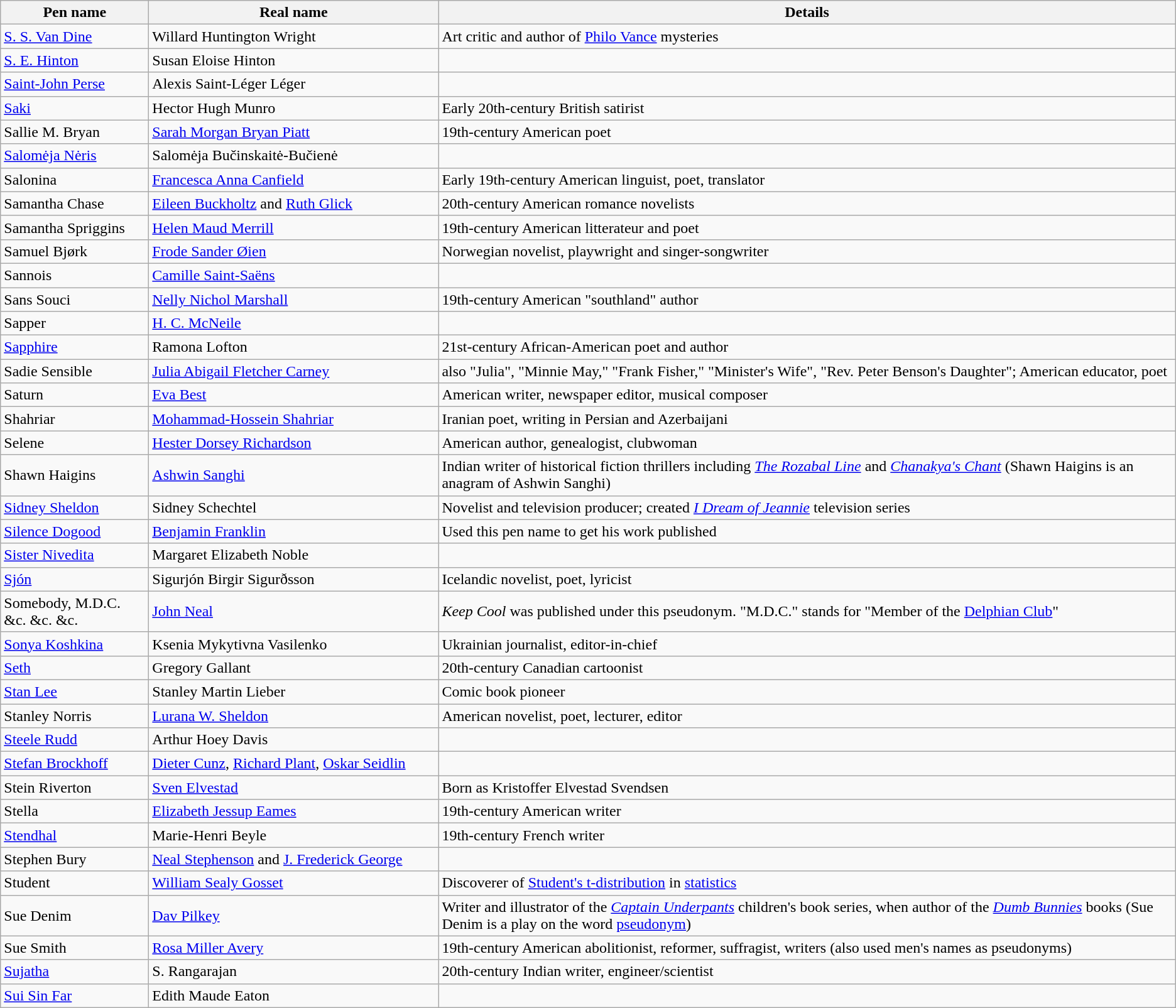<table class="wikitable sortable">
<tr>
<th style="width:150px;">Pen name</th>
<th style="width:300px;">Real name</th>
<th class=unsortable>Details</th>
</tr>
<tr>
<td><a href='#'>S. S. Van Dine</a></td>
<td>Willard Huntington Wright</td>
<td>Art critic and author of <a href='#'>Philo Vance</a> mysteries</td>
</tr>
<tr>
<td><a href='#'>S. E. Hinton</a></td>
<td>Susan Eloise Hinton</td>
<td></td>
</tr>
<tr>
<td><a href='#'>Saint-John Perse</a></td>
<td>Alexis Saint-Léger Léger</td>
<td></td>
</tr>
<tr>
<td><a href='#'>Saki</a></td>
<td>Hector Hugh Munro</td>
<td>Early 20th-century British satirist</td>
</tr>
<tr>
<td>Sallie M. Bryan</td>
<td><a href='#'>Sarah Morgan Bryan Piatt</a></td>
<td>19th-century American poet</td>
</tr>
<tr>
<td><a href='#'>Salomėja Nėris</a></td>
<td>Salomėja Bučinskaitė-Bučienė</td>
<td></td>
</tr>
<tr>
<td>Salonina</td>
<td><a href='#'>Francesca Anna Canfield</a></td>
<td>Early 19th-century American linguist, poet, translator</td>
</tr>
<tr>
<td>Samantha Chase</td>
<td><a href='#'>Eileen Buckholtz</a> and <a href='#'>Ruth Glick</a></td>
<td>20th-century American romance novelists</td>
</tr>
<tr>
<td>Samantha Spriggins</td>
<td><a href='#'>Helen Maud Merrill</a></td>
<td>19th-century American litterateur and poet</td>
</tr>
<tr>
<td>Samuel Bjørk</td>
<td><a href='#'>Frode Sander Øien</a></td>
<td>Norwegian novelist, playwright and singer-songwriter</td>
</tr>
<tr>
<td>Sannois</td>
<td><a href='#'>Camille Saint-Saëns</a></td>
<td></td>
</tr>
<tr>
<td>Sans Souci</td>
<td><a href='#'>Nelly Nichol Marshall</a></td>
<td>19th-century American "southland" author</td>
</tr>
<tr>
<td>Sapper</td>
<td><a href='#'>H. C. McNeile</a></td>
<td></td>
</tr>
<tr>
<td><a href='#'>Sapphire</a></td>
<td>Ramona Lofton</td>
<td>21st-century African-American poet and author</td>
</tr>
<tr>
<td>Sadie Sensible</td>
<td><a href='#'>Julia Abigail Fletcher Carney</a></td>
<td>also "Julia", "Minnie May," "Frank Fisher," "Minister's Wife", "Rev. Peter Benson's Daughter"; American educator, poet</td>
</tr>
<tr>
<td>Saturn</td>
<td><a href='#'>Eva Best</a></td>
<td>American writer, newspaper editor, musical composer</td>
</tr>
<tr>
<td>Shahriar</td>
<td><a href='#'>Mohammad-Hossein Shahriar</a></td>
<td>Iranian poet, writing in Persian and Azerbaijani</td>
</tr>
<tr>
<td>Selene</td>
<td><a href='#'>Hester Dorsey Richardson</a></td>
<td>American author, genealogist, clubwoman</td>
</tr>
<tr>
<td>Shawn Haigins</td>
<td><a href='#'>Ashwin Sanghi</a></td>
<td>Indian writer of historical fiction thrillers including <em><a href='#'>The Rozabal Line</a></em> and <em><a href='#'>Chanakya's Chant</a></em> (Shawn Haigins is an anagram of Ashwin Sanghi)</td>
</tr>
<tr>
<td><a href='#'>Sidney Sheldon</a></td>
<td>Sidney Schechtel</td>
<td>Novelist and television producer; created <em><a href='#'>I Dream of Jeannie</a></em> television series</td>
</tr>
<tr>
<td><a href='#'>Silence Dogood</a></td>
<td><a href='#'>Benjamin Franklin</a></td>
<td>Used this pen name to get his work published</td>
</tr>
<tr>
<td><a href='#'>Sister Nivedita</a></td>
<td>Margaret Elizabeth Noble</td>
<td></td>
</tr>
<tr>
<td><a href='#'>Sjón</a></td>
<td>Sigurjón Birgir Sigurðsson</td>
<td>Icelandic novelist, poet, lyricist</td>
</tr>
<tr>
<td>Somebody, M.D.C. &c. &c. &c.</td>
<td><a href='#'>John Neal</a></td>
<td><em>Keep Cool</em> was published under this pseudonym. "M.D.C." stands for "Member of the <a href='#'>Delphian Club</a>"</td>
</tr>
<tr>
<td><a href='#'>Sonya Koshkina</a></td>
<td>Ksenia Mykytivna Vasilenko</td>
<td>Ukrainian journalist, editor-in-chief</td>
</tr>
<tr>
<td><a href='#'>Seth</a></td>
<td>Gregory Gallant</td>
<td>20th-century Canadian cartoonist</td>
</tr>
<tr>
<td><a href='#'>Stan Lee</a></td>
<td>Stanley Martin Lieber</td>
<td>Comic book pioneer</td>
</tr>
<tr>
<td>Stanley Norris</td>
<td><a href='#'>Lurana W. Sheldon</a></td>
<td>American novelist, poet, lecturer, editor</td>
</tr>
<tr>
<td><a href='#'>Steele Rudd</a></td>
<td>Arthur Hoey Davis</td>
<td></td>
</tr>
<tr>
<td><a href='#'>Stefan Brockhoff</a></td>
<td><a href='#'>Dieter Cunz</a>, <a href='#'>Richard Plant</a>, <a href='#'>Oskar Seidlin</a></td>
<td></td>
</tr>
<tr>
<td>Stein Riverton</td>
<td><a href='#'>Sven Elvestad</a></td>
<td>Born as Kristoffer Elvestad Svendsen</td>
</tr>
<tr>
<td>Stella</td>
<td><a href='#'>Elizabeth Jessup Eames</a></td>
<td>19th-century American writer</td>
</tr>
<tr>
<td><a href='#'>Stendhal</a></td>
<td>Marie-Henri Beyle</td>
<td>19th-century French writer</td>
</tr>
<tr>
<td>Stephen Bury</td>
<td><a href='#'>Neal Stephenson</a> and <a href='#'>J. Frederick George</a></td>
<td></td>
</tr>
<tr>
<td>Student</td>
<td><a href='#'>William Sealy Gosset</a></td>
<td>Discoverer of <a href='#'>Student's t-distribution</a> in <a href='#'>statistics</a></td>
</tr>
<tr>
<td>Sue Denim</td>
<td><a href='#'>Dav Pilkey</a></td>
<td>Writer and illustrator of the <em><a href='#'>Captain Underpants</a></em> children's book series, when author of the <em><a href='#'>Dumb Bunnies</a></em> books (Sue Denim is a play on the word <a href='#'>pseudonym</a>)</td>
</tr>
<tr>
<td>Sue Smith</td>
<td><a href='#'>Rosa Miller Avery</a></td>
<td>19th-century American abolitionist, reformer, suffragist, writers (also used men's names as pseudonyms)</td>
</tr>
<tr>
<td><a href='#'>Sujatha</a></td>
<td>S. Rangarajan</td>
<td>20th-century Indian writer, engineer/scientist</td>
</tr>
<tr>
<td><a href='#'>Sui Sin Far</a></td>
<td>Edith Maude Eaton</td>
<td></td>
</tr>
</table>
